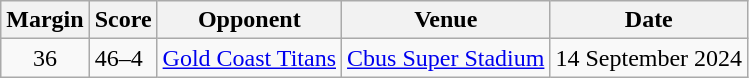<table class="wikitable">
<tr>
<th>Margin</th>
<th>Score</th>
<th>Opponent</th>
<th>Venue</th>
<th>Date</th>
</tr>
<tr>
<td align=center>36</td>
<td>46–4</td>
<td> <a href='#'>Gold Coast Titans</a></td>
<td><a href='#'>Cbus Super Stadium</a></td>
<td>14 September 2024</td>
</tr>
</table>
